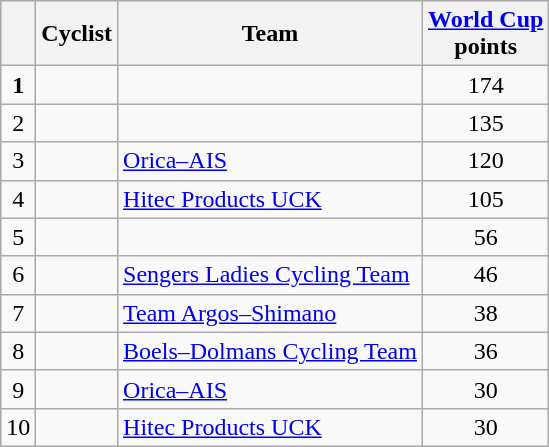<table class="wikitable">
<tr style="background:#ccccff;">
<th></th>
<th>Cyclist</th>
<th>Team</th>
<th><a href='#'>World Cup</a><br>points</th>
</tr>
<tr>
<td align=center><strong>1</strong></td>
<td></td>
<td></td>
<td align=center>174</td>
</tr>
<tr>
<td align=center>2</td>
<td></td>
<td></td>
<td align=center>135</td>
</tr>
<tr>
<td align=center>3</td>
<td></td>
<td><a href='#'>Orica–AIS</a></td>
<td align=center>120</td>
</tr>
<tr>
<td align=center>4</td>
<td></td>
<td><a href='#'>Hitec Products UCK</a></td>
<td align=center>105</td>
</tr>
<tr>
<td align=center>5</td>
<td></td>
<td></td>
<td align=center>56</td>
</tr>
<tr>
<td align=center>6</td>
<td></td>
<td><a href='#'>Sengers Ladies Cycling Team</a></td>
<td align=center>46</td>
</tr>
<tr>
<td align=center>7</td>
<td></td>
<td><a href='#'>Team Argos–Shimano</a></td>
<td align=center>38</td>
</tr>
<tr>
<td align=center>8</td>
<td></td>
<td><a href='#'>Boels–Dolmans Cycling Team</a></td>
<td align=center>36</td>
</tr>
<tr>
<td align=center>9</td>
<td></td>
<td><a href='#'>Orica–AIS</a></td>
<td align=center>30</td>
</tr>
<tr>
<td align=center>10</td>
<td></td>
<td><a href='#'>Hitec Products UCK</a></td>
<td align=center>30</td>
</tr>
</table>
